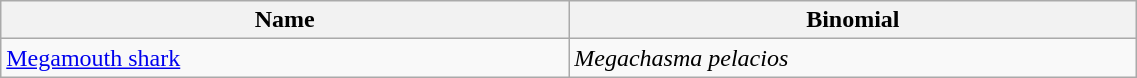<table width=60% class="wikitable">
<tr>
<th width=20%>Name</th>
<th width=20%>Binomial</th>
</tr>
<tr>
<td><a href='#'>Megamouth shark</a><br></td>
<td><em>Megachasma pelacios</em></td>
</tr>
</table>
